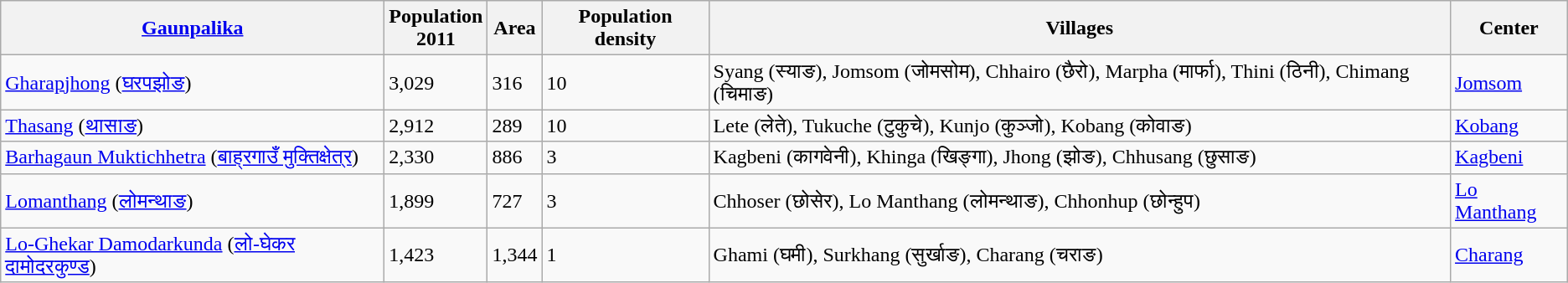<table class="wikitable">
<tr>
<th><a href='#'>Gaunpalika</a></th>
<th>Population<br>2011</th>
<th>Area</th>
<th>Population density</th>
<th>Villages</th>
<th>Center</th>
</tr>
<tr>
<td><a href='#'>Gharapjhong</a> (<a href='#'>घरपझोङ</a>)</td>
<td>3,029</td>
<td>316</td>
<td>10</td>
<td>Syang (स्याङ), Jomsom (जोमसोम), Chhairo (छैरो), Marpha (मार्फा),  Thini (ठिनी), Chimang (चिमाङ)</td>
<td><a href='#'>Jomsom</a></td>
</tr>
<tr>
<td><a href='#'>Thasang</a> (<a href='#'>थासाङ</a>)</td>
<td>2,912</td>
<td>289</td>
<td>10</td>
<td>Lete (लेते), Tukuche (टुकुचे), Kunjo (कुञ्जो), Kobang (कोवाङ)</td>
<td><a href='#'>Kobang</a></td>
</tr>
<tr>
<td><a href='#'>Barhagaun Muktichhetra</a> (<a href='#'>बाह्रगाउँ मुक्तिक्षेत्र</a>)</td>
<td>2,330</td>
<td>886</td>
<td>3</td>
<td>Kagbeni (कागवेनी), Khinga (खिङ्गा), Jhong (झोङ), Chhusang (छुसाङ)</td>
<td><a href='#'>Kagbeni</a></td>
</tr>
<tr>
<td><a href='#'>Lomanthang</a> (<a href='#'>लोमन्थाङ</a>)</td>
<td>1,899</td>
<td>727</td>
<td>3</td>
<td>Chhoser (छोसेर), Lo Manthang (लोमन्थाङ),  Chhonhup (छोन्हुप)</td>
<td><a href='#'>Lo Manthang</a></td>
</tr>
<tr>
<td><a href='#'>Lo-Ghekar Damodarkunda</a> (<a href='#'>लो-घेकर दामोदरकुण्ड</a>)</td>
<td>1,423</td>
<td>1,344</td>
<td>1</td>
<td>Ghami (घमी), Surkhang (सुर्खाङ), Charang (चराङ)</td>
<td><a href='#'>Charang</a></td>
</tr>
</table>
